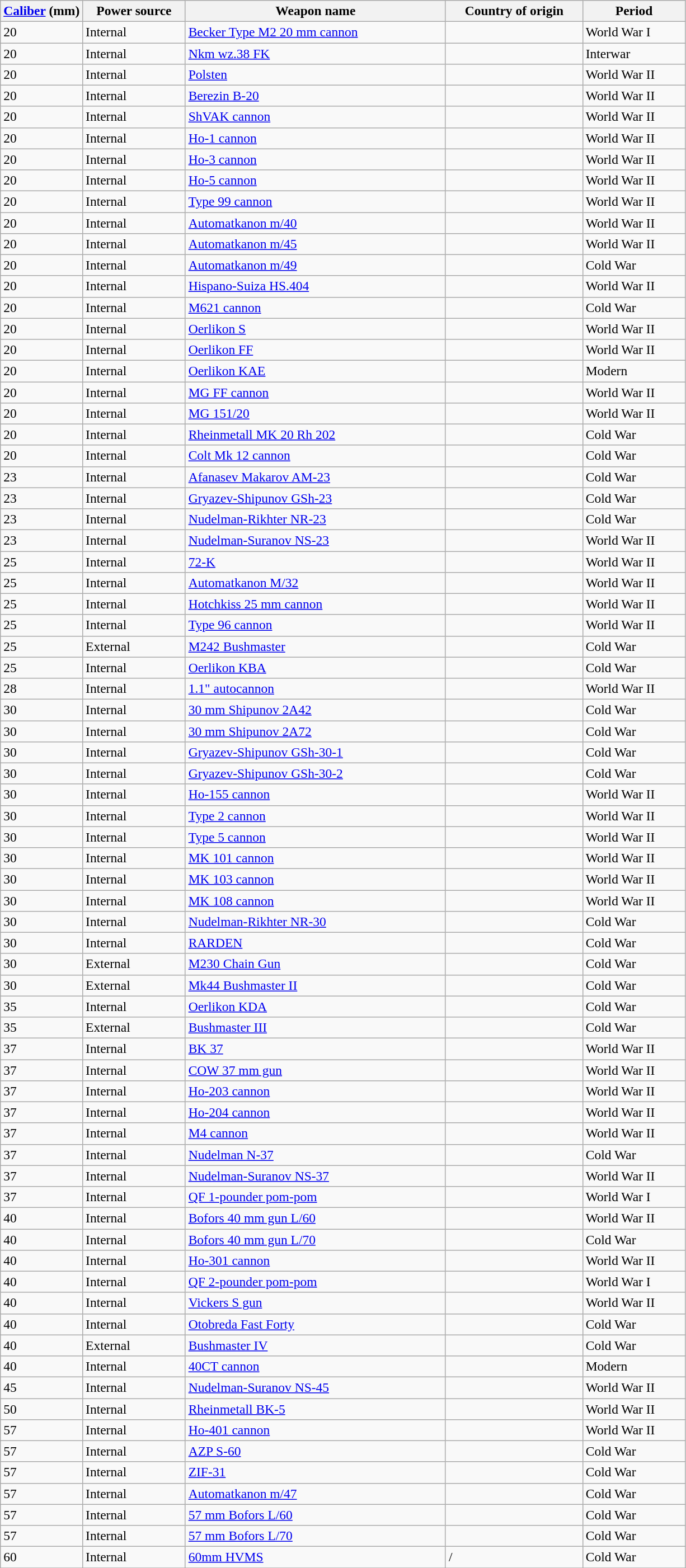<table class="wikitable sortable" style="font-size:98%;">
<tr>
<th width=12%><a href='#'>Caliber</a> (mm)</th>
<th width=15%>Power source</th>
<th width=38%>Weapon name</th>
<th width=20%>Country of origin</th>
<th width=15%>Period</th>
</tr>
<tr>
<td>20</td>
<td>Internal</td>
<td><a href='#'>Becker Type M2 20 mm cannon</a></td>
<td></td>
<td>World War I</td>
</tr>
<tr>
<td>20</td>
<td>Internal</td>
<td><a href='#'>Nkm wz.38 FK</a></td>
<td></td>
<td>Interwar</td>
</tr>
<tr>
<td>20</td>
<td>Internal</td>
<td><a href='#'>Polsten</a></td>
<td></td>
<td>World War II</td>
</tr>
<tr>
<td>20</td>
<td>Internal</td>
<td><a href='#'>Berezin B-20</a></td>
<td></td>
<td>World War II</td>
</tr>
<tr>
<td>20</td>
<td>Internal</td>
<td><a href='#'>ShVAK cannon</a></td>
<td></td>
<td>World War II</td>
</tr>
<tr>
<td>20</td>
<td>Internal</td>
<td><a href='#'>Ho-1 cannon</a></td>
<td></td>
<td>World War II</td>
</tr>
<tr>
<td>20</td>
<td>Internal</td>
<td><a href='#'>Ho-3 cannon</a></td>
<td></td>
<td>World War II</td>
</tr>
<tr>
<td>20</td>
<td>Internal</td>
<td><a href='#'>Ho-5 cannon</a></td>
<td></td>
<td>World War II</td>
</tr>
<tr>
<td>20</td>
<td>Internal</td>
<td><a href='#'>Type 99 cannon</a></td>
<td></td>
<td>World War II</td>
</tr>
<tr>
<td>20</td>
<td>Internal</td>
<td><a href='#'>Automatkanon m/40</a></td>
<td></td>
<td>World War II</td>
</tr>
<tr>
<td>20</td>
<td>Internal</td>
<td><a href='#'>Automatkanon m/45</a></td>
<td></td>
<td>World War II</td>
</tr>
<tr>
<td>20</td>
<td>Internal</td>
<td><a href='#'>Automatkanon m/49</a></td>
<td></td>
<td>Cold War</td>
</tr>
<tr>
<td>20</td>
<td>Internal</td>
<td><a href='#'>Hispano-Suiza HS.404</a></td>
<td></td>
<td>World War II</td>
</tr>
<tr>
<td>20</td>
<td>Internal</td>
<td><a href='#'>M621 cannon</a></td>
<td></td>
<td>Cold War</td>
</tr>
<tr>
<td>20</td>
<td>Internal</td>
<td><a href='#'>Oerlikon S</a></td>
<td></td>
<td>World War II</td>
</tr>
<tr>
<td>20</td>
<td>Internal</td>
<td><a href='#'>Oerlikon FF</a></td>
<td></td>
<td>World War II</td>
</tr>
<tr>
<td>20</td>
<td>Internal</td>
<td><a href='#'>Oerlikon KAE</a></td>
<td></td>
<td>Modern</td>
</tr>
<tr>
<td>20</td>
<td>Internal</td>
<td><a href='#'>MG FF cannon</a></td>
<td></td>
<td>World War II</td>
</tr>
<tr>
<td>20</td>
<td>Internal</td>
<td><a href='#'>MG 151/20</a></td>
<td></td>
<td>World War II</td>
</tr>
<tr>
<td>20</td>
<td>Internal</td>
<td><a href='#'>Rheinmetall MK 20 Rh 202</a></td>
<td></td>
<td>Cold War</td>
</tr>
<tr>
<td>20</td>
<td>Internal</td>
<td><a href='#'>Colt Mk 12 cannon</a></td>
<td></td>
<td>Cold War</td>
</tr>
<tr>
<td>23</td>
<td>Internal</td>
<td><a href='#'>Afanasev Makarov AM-23</a></td>
<td></td>
<td>Cold War</td>
</tr>
<tr>
<td>23</td>
<td>Internal</td>
<td><a href='#'>Gryazev-Shipunov GSh-23</a></td>
<td></td>
<td>Cold War</td>
</tr>
<tr>
<td>23</td>
<td>Internal</td>
<td><a href='#'>Nudelman-Rikhter NR-23</a></td>
<td></td>
<td>Cold War</td>
</tr>
<tr>
<td>23</td>
<td>Internal</td>
<td><a href='#'>Nudelman-Suranov NS-23</a></td>
<td></td>
<td>World War II</td>
</tr>
<tr>
<td>25</td>
<td>Internal</td>
<td><a href='#'>72-K</a></td>
<td></td>
<td>World War II</td>
</tr>
<tr>
<td>25</td>
<td>Internal</td>
<td><a href='#'>Automatkanon M/32</a></td>
<td></td>
<td>World War II</td>
</tr>
<tr>
<td>25</td>
<td>Internal</td>
<td><a href='#'>Hotchkiss 25 mm cannon</a></td>
<td></td>
<td>World War II</td>
</tr>
<tr>
<td>25</td>
<td>Internal</td>
<td><a href='#'>Type 96 cannon</a></td>
<td></td>
<td>World War II</td>
</tr>
<tr>
<td>25</td>
<td>External</td>
<td><a href='#'>M242 Bushmaster</a></td>
<td></td>
<td>Cold War</td>
</tr>
<tr>
<td>25</td>
<td>Internal</td>
<td><a href='#'>Oerlikon KBA</a></td>
<td></td>
<td>Cold War</td>
</tr>
<tr>
<td>28</td>
<td>Internal</td>
<td><a href='#'>1.1" autocannon</a></td>
<td></td>
<td>World War II</td>
</tr>
<tr>
<td>30</td>
<td>Internal</td>
<td><a href='#'>30 mm Shipunov 2A42</a></td>
<td></td>
<td>Cold War</td>
</tr>
<tr>
<td>30</td>
<td>Internal</td>
<td><a href='#'>30 mm Shipunov 2A72</a></td>
<td></td>
<td>Cold War</td>
</tr>
<tr>
<td>30</td>
<td>Internal</td>
<td><a href='#'>Gryazev-Shipunov GSh-30-1</a></td>
<td></td>
<td>Cold War</td>
</tr>
<tr>
<td>30</td>
<td>Internal</td>
<td><a href='#'>Gryazev-Shipunov GSh-30-2</a></td>
<td></td>
<td>Cold War</td>
</tr>
<tr>
<td>30</td>
<td>Internal</td>
<td><a href='#'>Ho-155 cannon</a></td>
<td></td>
<td>World War II</td>
</tr>
<tr>
<td>30</td>
<td>Internal</td>
<td><a href='#'>Type 2 cannon</a></td>
<td></td>
<td>World War II</td>
</tr>
<tr>
<td>30</td>
<td>Internal</td>
<td><a href='#'>Type 5 cannon</a></td>
<td></td>
<td>World War II</td>
</tr>
<tr>
<td>30</td>
<td>Internal</td>
<td><a href='#'>MK 101 cannon</a></td>
<td></td>
<td>World War II</td>
</tr>
<tr>
<td>30</td>
<td>Internal</td>
<td><a href='#'>MK 103 cannon</a></td>
<td></td>
<td>World War II</td>
</tr>
<tr>
<td>30</td>
<td>Internal</td>
<td><a href='#'>MK 108 cannon</a></td>
<td></td>
<td>World War II</td>
</tr>
<tr>
<td>30</td>
<td>Internal</td>
<td><a href='#'>Nudelman-Rikhter NR-30</a></td>
<td></td>
<td>Cold War</td>
</tr>
<tr>
<td>30</td>
<td>Internal</td>
<td><a href='#'>RARDEN</a></td>
<td></td>
<td>Cold War</td>
</tr>
<tr>
<td>30</td>
<td>External</td>
<td><a href='#'>M230 Chain Gun</a></td>
<td></td>
<td>Cold War</td>
</tr>
<tr>
<td>30</td>
<td>External</td>
<td><a href='#'>Mk44 Bushmaster II</a></td>
<td></td>
<td>Cold War</td>
</tr>
<tr>
<td>35</td>
<td>Internal</td>
<td><a href='#'>Oerlikon KDA</a></td>
<td></td>
<td>Cold War</td>
</tr>
<tr>
<td>35</td>
<td>External</td>
<td><a href='#'>Bushmaster III</a></td>
<td></td>
<td>Cold War</td>
</tr>
<tr>
<td>37</td>
<td>Internal</td>
<td><a href='#'>BK 37</a></td>
<td></td>
<td>World War II</td>
</tr>
<tr>
<td>37</td>
<td>Internal</td>
<td><a href='#'>COW 37 mm gun</a></td>
<td></td>
<td>World War II</td>
</tr>
<tr>
<td>37</td>
<td>Internal</td>
<td><a href='#'>Ho-203 cannon</a></td>
<td></td>
<td>World War II</td>
</tr>
<tr>
<td>37</td>
<td>Internal</td>
<td><a href='#'>Ho-204 cannon</a></td>
<td></td>
<td>World War II</td>
</tr>
<tr>
<td>37</td>
<td>Internal</td>
<td><a href='#'>M4 cannon</a></td>
<td></td>
<td>World War II</td>
</tr>
<tr>
<td>37</td>
<td>Internal</td>
<td><a href='#'>Nudelman N-37</a></td>
<td></td>
<td>Cold War</td>
</tr>
<tr>
<td>37</td>
<td>Internal</td>
<td><a href='#'>Nudelman-Suranov NS-37</a></td>
<td></td>
<td>World War II</td>
</tr>
<tr>
<td>37</td>
<td>Internal</td>
<td><a href='#'>QF 1-pounder pom-pom</a></td>
<td></td>
<td>World War I</td>
</tr>
<tr>
<td>40</td>
<td>Internal</td>
<td><a href='#'>Bofors 40 mm gun L/60</a></td>
<td></td>
<td>World War II</td>
</tr>
<tr>
<td>40</td>
<td>Internal</td>
<td><a href='#'>Bofors 40 mm gun L/70</a></td>
<td></td>
<td>Cold War</td>
</tr>
<tr>
<td>40</td>
<td>Internal</td>
<td><a href='#'>Ho-301 cannon</a></td>
<td></td>
<td>World War II</td>
</tr>
<tr>
<td>40</td>
<td>Internal</td>
<td><a href='#'>QF 2-pounder pom-pom</a></td>
<td></td>
<td>World War I</td>
</tr>
<tr>
<td>40</td>
<td>Internal</td>
<td><a href='#'>Vickers S gun</a></td>
<td></td>
<td>World War II</td>
</tr>
<tr>
<td>40</td>
<td>Internal</td>
<td><a href='#'>Otobreda Fast Forty</a></td>
<td></td>
<td>Cold War</td>
</tr>
<tr>
<td>40</td>
<td>External</td>
<td><a href='#'>Bushmaster IV</a></td>
<td></td>
<td>Cold War</td>
</tr>
<tr>
<td>40</td>
<td>Internal</td>
<td><a href='#'>40CT cannon</a></td>
<td></td>
<td>Modern</td>
</tr>
<tr>
<td>45</td>
<td>Internal</td>
<td><a href='#'>Nudelman-Suranov NS-45</a></td>
<td></td>
<td>World War II</td>
</tr>
<tr>
<td>50</td>
<td>Internal</td>
<td><a href='#'>Rheinmetall BK-5</a></td>
<td></td>
<td>World War II</td>
</tr>
<tr>
<td>57</td>
<td>Internal</td>
<td><a href='#'>Ho-401 cannon</a></td>
<td></td>
<td>World War II</td>
</tr>
<tr>
<td>57</td>
<td>Internal</td>
<td><a href='#'>AZP S-60</a></td>
<td></td>
<td>Cold War</td>
</tr>
<tr>
<td>57</td>
<td>Internal</td>
<td><a href='#'>ZIF-31</a></td>
<td></td>
<td>Cold War</td>
</tr>
<tr>
<td>57</td>
<td>Internal</td>
<td><a href='#'>Automatkanon m/47</a></td>
<td></td>
<td>Cold War</td>
</tr>
<tr>
<td>57</td>
<td>Internal</td>
<td><a href='#'>57 mm Bofors L/60</a></td>
<td></td>
<td>Cold War</td>
</tr>
<tr>
<td>57</td>
<td>Internal</td>
<td><a href='#'>57 mm Bofors L/70</a></td>
<td></td>
<td>Cold War</td>
</tr>
<tr>
<td>60</td>
<td>Internal</td>
<td><a href='#'>60mm HVMS</a></td>
<td>/</td>
<td>Cold War</td>
</tr>
<tr>
</tr>
</table>
